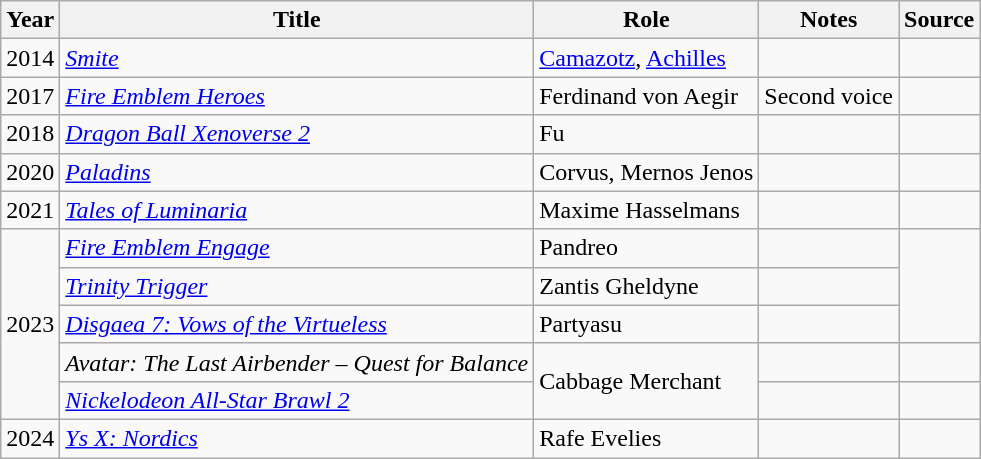<table class="wikitable sortable plainrowheaders">
<tr>
<th>Year</th>
<th>Title</th>
<th>Role</th>
<th class="unsortable">Notes</th>
<th class="unsortable">Source</th>
</tr>
<tr>
<td>2014</td>
<td><em><a href='#'>Smite</a></em></td>
<td><a href='#'>Camazotz</a>, <a href='#'>Achilles</a></td>
<td></td>
<td></td>
</tr>
<tr>
<td>2017</td>
<td><em><a href='#'>Fire Emblem Heroes</a></em></td>
<td>Ferdinand von Aegir</td>
<td>Second voice</td>
<td></td>
</tr>
<tr>
<td>2018</td>
<td><em><a href='#'>Dragon Ball Xenoverse 2</a></em></td>
<td>Fu</td>
<td></td>
<td></td>
</tr>
<tr>
<td>2020</td>
<td><em><a href='#'>Paladins</a></em></td>
<td>Corvus, Mernos Jenos</td>
<td></td>
<td></td>
</tr>
<tr>
<td>2021</td>
<td><em><a href='#'>Tales of Luminaria</a></em></td>
<td>Maxime Hasselmans</td>
<td></td>
<td></td>
</tr>
<tr>
<td rowspan="5">2023</td>
<td><em><a href='#'>Fire Emblem Engage</a></em></td>
<td>Pandreo</td>
<td></td>
<td rowspan="3"></td>
</tr>
<tr>
<td><em><a href='#'>Trinity Trigger</a></em></td>
<td>Zantis Gheldyne</td>
<td></td>
</tr>
<tr>
<td><em><a href='#'>Disgaea 7: Vows of the Virtueless</a></em></td>
<td>Partyasu</td>
<td></td>
</tr>
<tr>
<td><em>Avatar: The Last Airbender – Quest for Balance</em></td>
<td Rowspan="2">Cabbage Merchant</td>
<td></td>
<td></td>
</tr>
<tr>
<td><em><a href='#'>Nickelodeon All-Star Brawl 2</a></em></td>
<td></td>
<td></td>
</tr>
<tr>
<td>2024</td>
<td><em><a href='#'>Ys X: Nordics</a></em></td>
<td>Rafe Evelies</td>
<td></td>
<td></td>
</tr>
</table>
